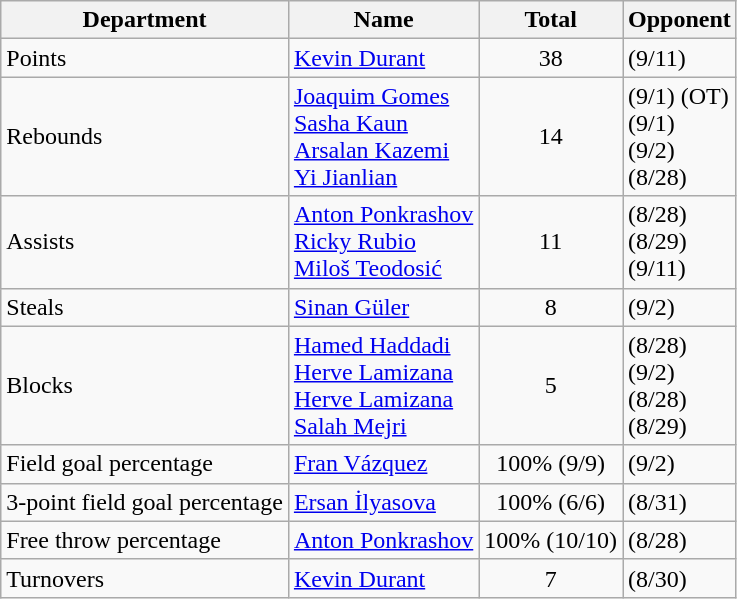<table class=wikitable>
<tr>
<th>Department</th>
<th>Name</th>
<th>Total</th>
<th>Opponent</th>
</tr>
<tr>
<td>Points</td>
<td> <a href='#'>Kevin Durant</a></td>
<td align=center>38</td>
<td> (9/11)</td>
</tr>
<tr>
<td>Rebounds</td>
<td> <a href='#'>Joaquim Gomes</a><br> <a href='#'>Sasha Kaun</a> <br> <a href='#'>Arsalan Kazemi</a><br>  <a href='#'>Yi Jianlian</a></td>
<td align=center>14</td>
<td> (9/1) (OT)<br> (9/1)<br> (9/2)<br> (8/28)</td>
</tr>
<tr>
<td>Assists</td>
<td> <a href='#'>Anton Ponkrashov</a><br> <a href='#'>Ricky Rubio</a><br> <a href='#'>Miloš Teodosić</a></td>
<td align=center>11</td>
<td> (8/28)<br> (8/29)<br> (9/11)</td>
</tr>
<tr>
<td>Steals</td>
<td> <a href='#'>Sinan Güler</a></td>
<td align=center>8</td>
<td> (9/2)</td>
</tr>
<tr>
<td>Blocks</td>
<td> <a href='#'>Hamed Haddadi</a><br> <a href='#'>Herve Lamizana</a><br> <a href='#'>Herve Lamizana</a><br>  <a href='#'>Salah Mejri</a></td>
<td align=center>5</td>
<td> (8/28)<br> (9/2)<br> (8/28)<br> (8/29)</td>
</tr>
<tr>
<td>Field goal percentage</td>
<td> <a href='#'>Fran Vázquez</a></td>
<td align=center>100% (9/9)</td>
<td> (9/2)</td>
</tr>
<tr>
<td>3-point field goal percentage</td>
<td> <a href='#'>Ersan İlyasova</a></td>
<td align=center>100% (6/6)</td>
<td> (8/31)</td>
</tr>
<tr>
<td>Free throw percentage</td>
<td> <a href='#'>Anton Ponkrashov</a></td>
<td align=center>100% (10/10)</td>
<td> (8/28)</td>
</tr>
<tr>
<td>Turnovers</td>
<td> <a href='#'>Kevin Durant</a></td>
<td align=center>7</td>
<td> (8/30)</td>
</tr>
</table>
